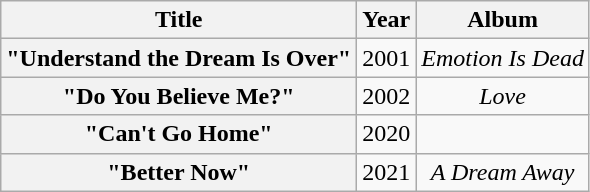<table class="wikitable plainrowheaders" style="text-align:center;">
<tr>
<th scope="col">Title</th>
<th scope="col">Year</th>
<th scope="col">Album</th>
</tr>
<tr>
<th scope="row">"Understand the Dream Is Over"</th>
<td>2001</td>
<td><em>Emotion Is Dead</em></td>
</tr>
<tr>
<th scope="row">"Do You Believe Me?"</th>
<td>2002</td>
<td><em>Love</em></td>
</tr>
<tr>
<th scope="row">"Can't Go Home"</th>
<td>2020</td>
<td></td>
</tr>
<tr>
<th scope="row">"Better Now"</th>
<td>2021</td>
<td><em>A Dream Away</em></td>
</tr>
</table>
